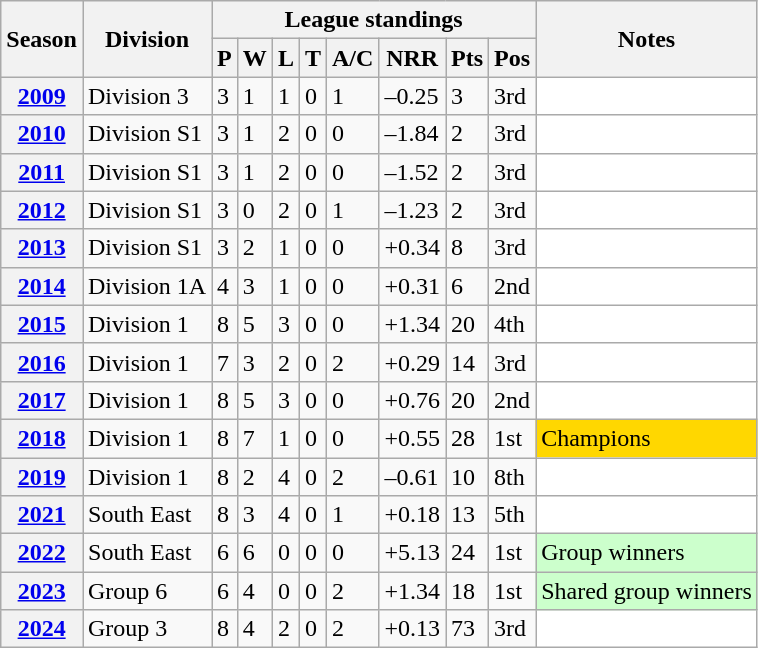<table class="wikitable sortable">
<tr>
<th scope="col" rowspan="2">Season</th>
<th scope="col" rowspan="2">Division</th>
<th scope="col" colspan="8">League standings</th>
<th scope="col" rowspan="2">Notes</th>
</tr>
<tr>
<th scope="col">P</th>
<th scope="col">W</th>
<th scope="col">L</th>
<th scope="col">T</th>
<th scope="col">A/C</th>
<th scope="col">NRR</th>
<th scope="col">Pts</th>
<th scope="col">Pos</th>
</tr>
<tr>
<th scope="row"><a href='#'>2009</a></th>
<td>Division 3</td>
<td>3</td>
<td>1</td>
<td>1</td>
<td>0</td>
<td>1</td>
<td>–0.25</td>
<td>3</td>
<td>3rd</td>
<td style="background: white;"></td>
</tr>
<tr>
<th scope="row"><a href='#'>2010</a></th>
<td>Division S1</td>
<td>3</td>
<td>1</td>
<td>2</td>
<td>0</td>
<td>0</td>
<td>–1.84</td>
<td>2</td>
<td>3rd</td>
<td style="background: white;"></td>
</tr>
<tr>
<th scope="row"><a href='#'>2011</a></th>
<td>Division S1</td>
<td>3</td>
<td>1</td>
<td>2</td>
<td>0</td>
<td>0</td>
<td>–1.52</td>
<td>2</td>
<td>3rd</td>
<td style="background: white;"></td>
</tr>
<tr>
<th scope="row"><a href='#'>2012</a></th>
<td>Division S1</td>
<td>3</td>
<td>0</td>
<td>2</td>
<td>0</td>
<td>1</td>
<td>–1.23</td>
<td>2</td>
<td>3rd</td>
<td style="background: white;"></td>
</tr>
<tr>
<th scope="row"><a href='#'>2013</a></th>
<td>Division S1</td>
<td>3</td>
<td>2</td>
<td>1</td>
<td>0</td>
<td>0</td>
<td>+0.34</td>
<td>8</td>
<td>3rd</td>
<td style="background: white;"></td>
</tr>
<tr>
<th scope="row"><a href='#'>2014</a></th>
<td>Division 1A</td>
<td>4</td>
<td>3</td>
<td>1</td>
<td>0</td>
<td>0</td>
<td>+0.31</td>
<td>6</td>
<td>2nd</td>
<td style="background: white;"></td>
</tr>
<tr>
<th scope="row"><a href='#'>2015</a></th>
<td>Division 1</td>
<td>8</td>
<td>5</td>
<td>3</td>
<td>0</td>
<td>0</td>
<td>+1.34</td>
<td>20</td>
<td>4th</td>
<td style="background: white;"></td>
</tr>
<tr>
<th scope="row"><a href='#'>2016</a></th>
<td>Division 1</td>
<td>7</td>
<td>3</td>
<td>2</td>
<td>0</td>
<td>2</td>
<td>+0.29</td>
<td>14</td>
<td>3rd</td>
<td style="background: white;"></td>
</tr>
<tr>
<th scope="row"><a href='#'>2017</a></th>
<td>Division 1</td>
<td>8</td>
<td>5</td>
<td>3</td>
<td>0</td>
<td>0</td>
<td>+0.76</td>
<td>20</td>
<td>2nd</td>
<td style="background: white;"></td>
</tr>
<tr>
<th scope="row"><a href='#'>2018</a></th>
<td>Division 1</td>
<td>8</td>
<td>7</td>
<td>1</td>
<td>0</td>
<td>0</td>
<td>+0.55</td>
<td>28</td>
<td>1st</td>
<td style="background: gold;">Champions</td>
</tr>
<tr>
<th scope="row"><a href='#'>2019</a></th>
<td>Division 1</td>
<td>8</td>
<td>2</td>
<td>4</td>
<td>0</td>
<td>2</td>
<td>–0.61</td>
<td>10</td>
<td>8th</td>
<td style="background: white;"></td>
</tr>
<tr>
<th scope="row"><a href='#'>2021</a></th>
<td>South East</td>
<td>8</td>
<td>3</td>
<td>4</td>
<td>0</td>
<td>1</td>
<td>+0.18</td>
<td>13</td>
<td>5th</td>
<td style="background: white;"></td>
</tr>
<tr>
<th scope="row"><a href='#'>2022</a></th>
<td>South East</td>
<td>6</td>
<td>6</td>
<td>0</td>
<td>0</td>
<td>0</td>
<td>+5.13</td>
<td>24</td>
<td>1st</td>
<td style="background: #cfc;">Group winners</td>
</tr>
<tr>
<th scope="row"><a href='#'>2023</a></th>
<td>Group 6</td>
<td>6</td>
<td>4</td>
<td>0</td>
<td>0</td>
<td>2</td>
<td>+1.34</td>
<td>18</td>
<td>1st</td>
<td style="background: #cfc;">Shared group winners</td>
</tr>
<tr>
<th scope="row"><a href='#'>2024</a></th>
<td>Group 3</td>
<td>8</td>
<td>4</td>
<td>2</td>
<td>0</td>
<td>2</td>
<td>+0.13</td>
<td>73</td>
<td>3rd</td>
<td style="background: white;"></td>
</tr>
</table>
